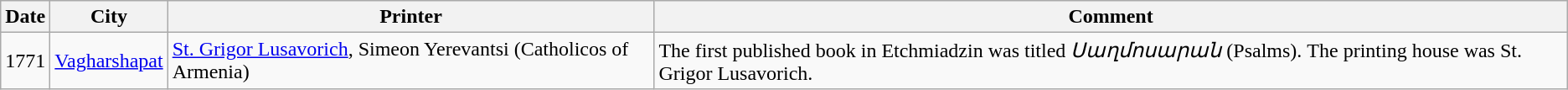<table class="wikitable">
<tr>
<th>Date</th>
<th>City</th>
<th>Printer</th>
<th>Comment</th>
</tr>
<tr>
<td>1771</td>
<td><a href='#'>Vagharshapat</a></td>
<td><a href='#'>St. Grigor Lusavorich</a>, Simeon Yerevantsi (Catholicos of Armenia)</td>
<td>The first published book in Etchmiadzin was titled <em>Սաղմոսարան</em> (Psalms). The printing house was St. Grigor Lusavorich.</td>
</tr>
</table>
